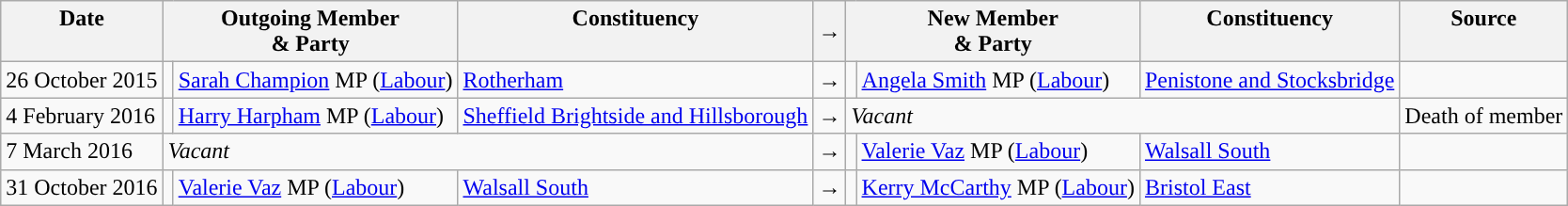<table class="wikitable">
<tr>
<th valign="top">Date</th>
<th colspan="2" valign="top">Outgoing Member<br>& Party</th>
<th valign="top">Constituency</th>
<th>→</th>
<th colspan="2" valign="top">New Member<br>& Party</th>
<th valign="top">Constituency</th>
<th valign="top">Source</th>
</tr>
<tr>
<td>26 October 2015</td>
<td style="color:inherit;background:"></td>
<td><a href='#'>Sarah Champion</a> MP (<a href='#'>Labour</a>)</td>
<td><a href='#'>Rotherham</a></td>
<td>→</td>
<td style="color:inherit;background:"></td>
<td><a href='#'>Angela Smith</a> MP (<a href='#'>Labour</a>)</td>
<td><a href='#'>Penistone and Stocksbridge</a></td>
<td></td>
</tr>
<tr>
<td>4 February 2016</td>
<td style="color:inherit;background:"></td>
<td><a href='#'>Harry Harpham</a> MP (<a href='#'>Labour</a>)</td>
<td><a href='#'>Sheffield Brightside and Hillsborough</a></td>
<td>→</td>
<td colspan=3><em>Vacant</em></td>
<td>Death of member</td>
</tr>
<tr>
<td>7 March 2016</td>
<td colspan=3><em>Vacant</em></td>
<td>→</td>
<td style="color:inherit;background:"></td>
<td><a href='#'>Valerie Vaz</a> MP (<a href='#'>Labour</a>)</td>
<td><a href='#'>Walsall South</a></td>
<td></td>
</tr>
<tr>
<td>31 October 2016</td>
<td style="color:inherit;background:"></td>
<td><a href='#'>Valerie Vaz</a> MP (<a href='#'>Labour</a>)</td>
<td><a href='#'>Walsall South</a></td>
<td>→</td>
<td style="color:inherit;background:"></td>
<td><a href='#'>Kerry McCarthy</a> MP (<a href='#'>Labour</a>)</td>
<td><a href='#'>Bristol East</a></td>
<td></td>
</tr>
</table>
